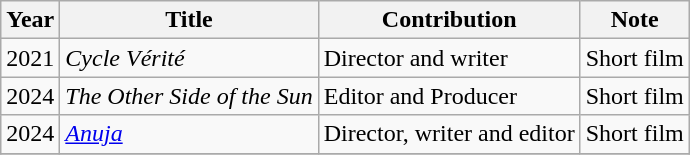<table class="wikitable sortable">
<tr>
<th>Year</th>
<th>Title</th>
<th>Contribution</th>
<th>Note</th>
</tr>
<tr>
<td>2021</td>
<td><em>Cycle Vérité</em></td>
<td>Director and writer</td>
<td>Short film</td>
</tr>
<tr>
<td>2024</td>
<td><em>The Other Side of the Sun</em></td>
<td>Editor and Producer</td>
<td>Short film</td>
</tr>
<tr>
<td>2024</td>
<td><em><a href='#'>Anuja</a></em></td>
<td>Director, writer and editor</td>
<td>Short film</td>
</tr>
<tr>
</tr>
</table>
